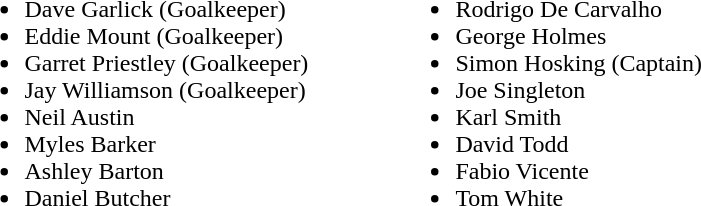<table>
<tr>
<td valign="top"><br><ul><li>Dave Garlick (Goalkeeper)</li><li>Eddie Mount (Goalkeeper)</li><li>Garret Priestley (Goalkeeper)</li><li>Jay Williamson (Goalkeeper)</li><li>Neil Austin</li><li>Myles Barker</li><li>Ashley Barton</li><li>Daniel Butcher</li></ul></td>
<td width="50"></td>
<td valign="top"><br><ul><li>Rodrigo De Carvalho</li><li>George Holmes</li><li>Simon Hosking (Captain)</li><li>Joe Singleton</li><li>Karl Smith</li><li>David Todd</li><li>Fabio Vicente</li><li>Tom White</li></ul></td>
</tr>
</table>
